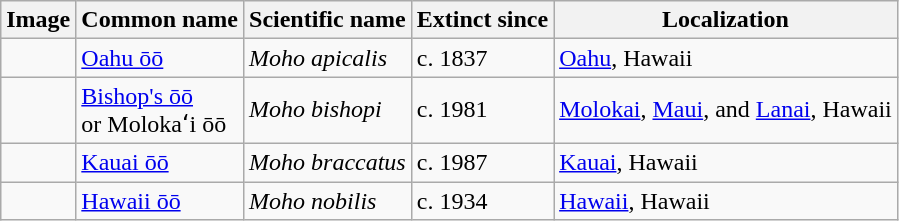<table class="wikitable">
<tr>
<th>Image</th>
<th>Common name</th>
<th>Scientific name</th>
<th>Extinct since</th>
<th>Localization</th>
</tr>
<tr>
<td></td>
<td><a href='#'>Oahu ōō</a></td>
<td><em>Moho apicalis</em></td>
<td>c. 1837</td>
<td><a href='#'>Oahu</a>, Hawaii</td>
</tr>
<tr>
<td></td>
<td><a href='#'>Bishop's ōō</a><br>or Molokaʻi ōō</td>
<td><em>Moho bishopi</em></td>
<td>c. 1981</td>
<td><a href='#'>Molokai</a>, <a href='#'>Maui</a>, and <a href='#'>Lanai</a>, Hawaii</td>
</tr>
<tr>
<td></td>
<td><a href='#'>Kauai ōō</a></td>
<td><em>Moho braccatus</em></td>
<td>c. 1987</td>
<td><a href='#'>Kauai</a>, Hawaii</td>
</tr>
<tr>
<td></td>
<td><a href='#'>Hawaii ōō</a></td>
<td><em>Moho nobilis</em></td>
<td>c. 1934</td>
<td><a href='#'>Hawaii</a>, Hawaii</td>
</tr>
</table>
